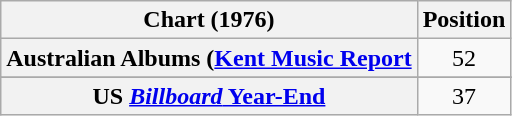<table class="wikitable sortable plainrowheaders">
<tr>
<th scope="col">Chart (1976)</th>
<th scope="col">Position</th>
</tr>
<tr>
<th scope="row">Australian Albums (<a href='#'>Kent Music Report</a></th>
<td align="center">52</td>
</tr>
<tr>
</tr>
<tr>
<th scope="row">US <a href='#'><em>Billboard</em> Year-End</a></th>
<td align="center">37</td>
</tr>
</table>
